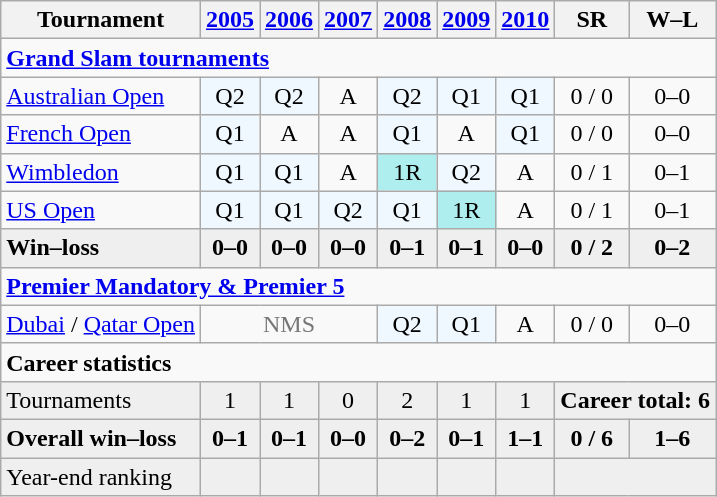<table class="wikitable" style="text-align:center;">
<tr>
<th>Tournament</th>
<th><a href='#'>2005</a></th>
<th><a href='#'>2006</a></th>
<th><a href='#'>2007</a></th>
<th><a href='#'>2008</a></th>
<th><a href='#'>2009</a></th>
<th><a href='#'>2010</a></th>
<th>SR</th>
<th>W–L</th>
</tr>
<tr>
<td colspan="10" style=text-align:left><strong><a href='#'>Grand Slam tournaments</a></strong></td>
</tr>
<tr>
<td style=text-align:left><a href='#'>Australian Open</a></td>
<td style=background:#f0f8ff>Q2</td>
<td style=background:#f0f8ff>Q2</td>
<td>A</td>
<td style=background:#f0f8ff>Q2</td>
<td style=background:#f0f8ff>Q1</td>
<td style=background:#f0f8ff>Q1</td>
<td>0 / 0</td>
<td>0–0</td>
</tr>
<tr>
<td style=text-align:left><a href='#'>French Open</a></td>
<td style=background:#f0f8ff>Q1</td>
<td>A</td>
<td>A</td>
<td style=background:#f0f8ff>Q1</td>
<td>A</td>
<td style=background:#f0f8ff>Q1</td>
<td>0 / 0</td>
<td>0–0</td>
</tr>
<tr>
<td style=text-align:left><a href='#'>Wimbledon</a></td>
<td style=background:#f0f8ff>Q1</td>
<td style=background:#f0f8ff>Q1</td>
<td>A</td>
<td style=background:#afeeee>1R</td>
<td style=background:#f0f8ff>Q2</td>
<td>A</td>
<td>0 / 1</td>
<td>0–1</td>
</tr>
<tr>
<td style=text-align:left><a href='#'>US Open</a></td>
<td style=background:#f0f8ff>Q1</td>
<td style=background:#f0f8ff>Q1</td>
<td style=background:#f0f8ff>Q2</td>
<td style=background:#f0f8ff>Q1</td>
<td style=background:#afeeee>1R</td>
<td>A</td>
<td>0 / 1</td>
<td>0–1</td>
</tr>
<tr style="background:#efefef;font-weight:bold">
<td style=text-align:left>Win–loss</td>
<td>0–0</td>
<td>0–0</td>
<td>0–0</td>
<td>0–1</td>
<td>0–1</td>
<td>0–0</td>
<td>0 / 2</td>
<td>0–2</td>
</tr>
<tr>
<td colspan="10" style=text-align:left><strong><a href='#'>Premier Mandatory & Premier 5</a></strong></td>
</tr>
<tr>
<td style=text-align:left><a href='#'>Dubai</a> / <a href='#'>Qatar Open</a></td>
<td colspan="3" style=color:#767676>NMS</td>
<td style=background:#f0f8ff>Q2</td>
<td style=background:#f0f8ff>Q1</td>
<td>A</td>
<td>0 / 0</td>
<td>0–0</td>
</tr>
<tr>
<td colspan="10" style=text-align:left><strong>Career statistics</strong></td>
</tr>
<tr style=background:#efefef>
<td style=text-align:left>Tournaments</td>
<td>1</td>
<td>1</td>
<td>0</td>
<td>2</td>
<td>1</td>
<td>1</td>
<td colspan="3"><strong>Career total: 6</strong></td>
</tr>
<tr style="background:#efefef;font-weight:bold">
<td style=text-align:left>Overall win–loss</td>
<td>0–1</td>
<td>0–1</td>
<td>0–0</td>
<td>0–2</td>
<td>0–1</td>
<td>1–1</td>
<td>0 / 6</td>
<td>1–6</td>
</tr>
<tr style=background:#efefef>
<td style=text-align:left>Year-end ranking</td>
<td></td>
<td></td>
<td></td>
<td></td>
<td></td>
<td></td>
<td colspan="3"></td>
</tr>
</table>
